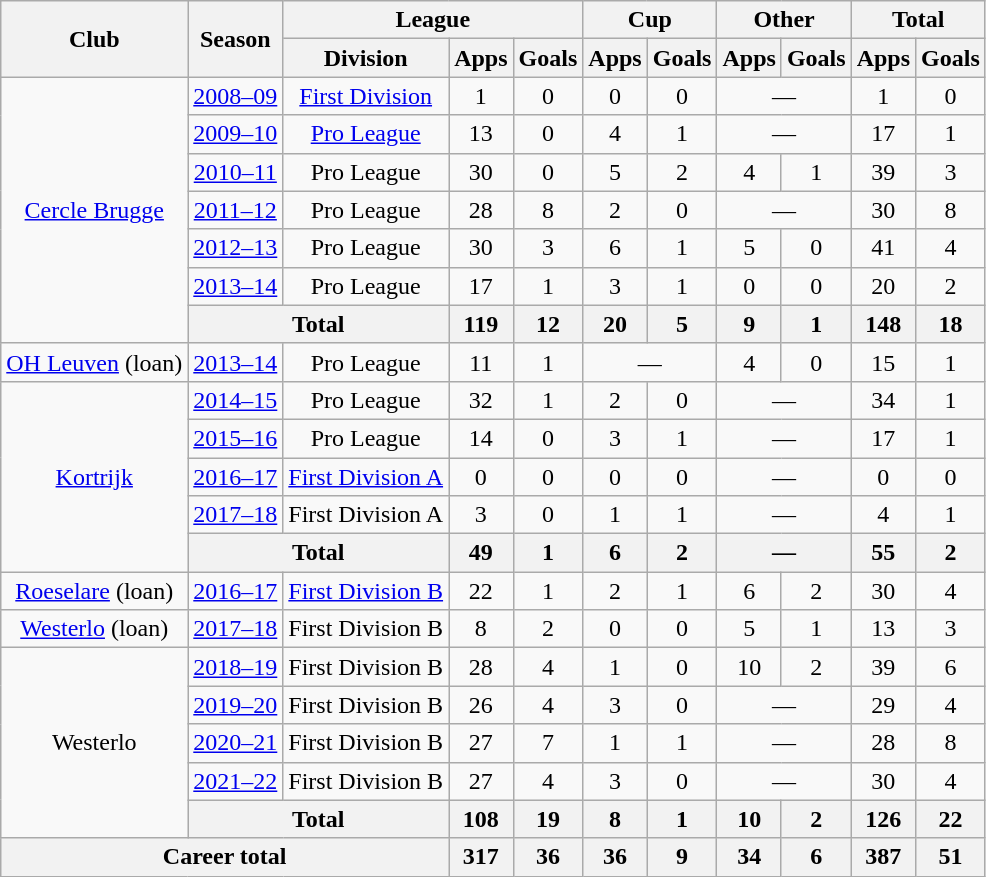<table class="wikitable" style="text-align:center">
<tr>
<th rowspan="2">Club</th>
<th rowspan="2">Season</th>
<th colspan="3">League</th>
<th colspan="2">Cup</th>
<th colspan="2">Other</th>
<th colspan="2">Total</th>
</tr>
<tr>
<th>Division</th>
<th>Apps</th>
<th>Goals</th>
<th>Apps</th>
<th>Goals</th>
<th>Apps</th>
<th>Goals</th>
<th>Apps</th>
<th>Goals</th>
</tr>
<tr>
<td rowspan="7"><a href='#'>Cercle Brugge</a></td>
<td><a href='#'>2008–09</a></td>
<td><a href='#'>First Division</a></td>
<td>1</td>
<td>0</td>
<td>0</td>
<td>0</td>
<td colspan="2">—</td>
<td>1</td>
<td>0</td>
</tr>
<tr>
<td><a href='#'>2009–10</a></td>
<td><a href='#'>Pro League</a></td>
<td>13</td>
<td>0</td>
<td>4</td>
<td>1</td>
<td colspan="2">—</td>
<td>17</td>
<td>1</td>
</tr>
<tr>
<td><a href='#'>2010–11</a></td>
<td>Pro League</td>
<td>30</td>
<td>0</td>
<td>5</td>
<td>2</td>
<td>4</td>
<td>1</td>
<td>39</td>
<td>3</td>
</tr>
<tr>
<td><a href='#'>2011–12</a></td>
<td>Pro League</td>
<td>28</td>
<td>8</td>
<td>2</td>
<td>0</td>
<td colspan="2">—</td>
<td>30</td>
<td>8</td>
</tr>
<tr>
<td><a href='#'>2012–13</a></td>
<td>Pro League</td>
<td>30</td>
<td>3</td>
<td>6</td>
<td>1</td>
<td>5</td>
<td>0</td>
<td>41</td>
<td>4</td>
</tr>
<tr>
<td><a href='#'>2013–14</a></td>
<td>Pro League</td>
<td>17</td>
<td>1</td>
<td>3</td>
<td>1</td>
<td>0</td>
<td>0</td>
<td>20</td>
<td>2</td>
</tr>
<tr>
<th colspan="2">Total</th>
<th>119</th>
<th>12</th>
<th>20</th>
<th>5</th>
<th>9</th>
<th>1</th>
<th>148</th>
<th>18</th>
</tr>
<tr>
<td><a href='#'>OH Leuven</a> (loan)</td>
<td><a href='#'>2013–14</a></td>
<td>Pro League</td>
<td>11</td>
<td>1</td>
<td colspan="2">—</td>
<td>4</td>
<td>0</td>
<td>15</td>
<td>1</td>
</tr>
<tr>
<td rowspan="5"><a href='#'>Kortrijk</a></td>
<td><a href='#'>2014–15</a></td>
<td>Pro League</td>
<td>32</td>
<td>1</td>
<td>2</td>
<td>0</td>
<td colspan="2">—</td>
<td>34</td>
<td>1</td>
</tr>
<tr>
<td><a href='#'>2015–16</a></td>
<td>Pro League</td>
<td>14</td>
<td>0</td>
<td>3</td>
<td>1</td>
<td colspan="2">—</td>
<td>17</td>
<td>1</td>
</tr>
<tr>
<td><a href='#'>2016–17</a></td>
<td><a href='#'>First Division A</a></td>
<td>0</td>
<td>0</td>
<td>0</td>
<td>0</td>
<td colspan="2">—</td>
<td>0</td>
<td>0</td>
</tr>
<tr>
<td><a href='#'>2017–18</a></td>
<td>First Division A</td>
<td>3</td>
<td>0</td>
<td>1</td>
<td>1</td>
<td colspan="2">—</td>
<td>4</td>
<td>1</td>
</tr>
<tr>
<th colspan="2">Total</th>
<th>49</th>
<th>1</th>
<th>6</th>
<th>2</th>
<th colspan="2">—</th>
<th>55</th>
<th>2</th>
</tr>
<tr>
<td><a href='#'>Roeselare</a> (loan)</td>
<td><a href='#'>2016–17</a></td>
<td><a href='#'>First Division B</a></td>
<td>22</td>
<td>1</td>
<td>2</td>
<td>1</td>
<td>6</td>
<td>2</td>
<td>30</td>
<td>4</td>
</tr>
<tr>
<td><a href='#'>Westerlo</a> (loan)</td>
<td><a href='#'>2017–18</a></td>
<td>First Division B</td>
<td>8</td>
<td>2</td>
<td>0</td>
<td>0</td>
<td>5</td>
<td>1</td>
<td>13</td>
<td>3</td>
</tr>
<tr>
<td rowspan="5">Westerlo</td>
<td><a href='#'>2018–19</a></td>
<td>First Division B</td>
<td>28</td>
<td>4</td>
<td>1</td>
<td>0</td>
<td>10</td>
<td>2</td>
<td>39</td>
<td>6</td>
</tr>
<tr>
<td><a href='#'>2019–20</a></td>
<td>First Division B</td>
<td>26</td>
<td>4</td>
<td>3</td>
<td>0</td>
<td colspan="2">—</td>
<td>29</td>
<td>4</td>
</tr>
<tr>
<td><a href='#'>2020–21</a></td>
<td>First Division B</td>
<td>27</td>
<td>7</td>
<td>1</td>
<td>1</td>
<td colspan="2">—</td>
<td>28</td>
<td>8</td>
</tr>
<tr>
<td><a href='#'>2021–22</a></td>
<td>First Division B</td>
<td>27</td>
<td>4</td>
<td>3</td>
<td>0</td>
<td colspan="2">—</td>
<td>30</td>
<td>4</td>
</tr>
<tr>
<th colspan="2">Total</th>
<th>108</th>
<th>19</th>
<th>8</th>
<th>1</th>
<th>10</th>
<th>2</th>
<th>126</th>
<th>22</th>
</tr>
<tr>
<th colspan="3">Career total</th>
<th>317</th>
<th>36</th>
<th>36</th>
<th>9</th>
<th>34</th>
<th>6</th>
<th>387</th>
<th>51</th>
</tr>
</table>
